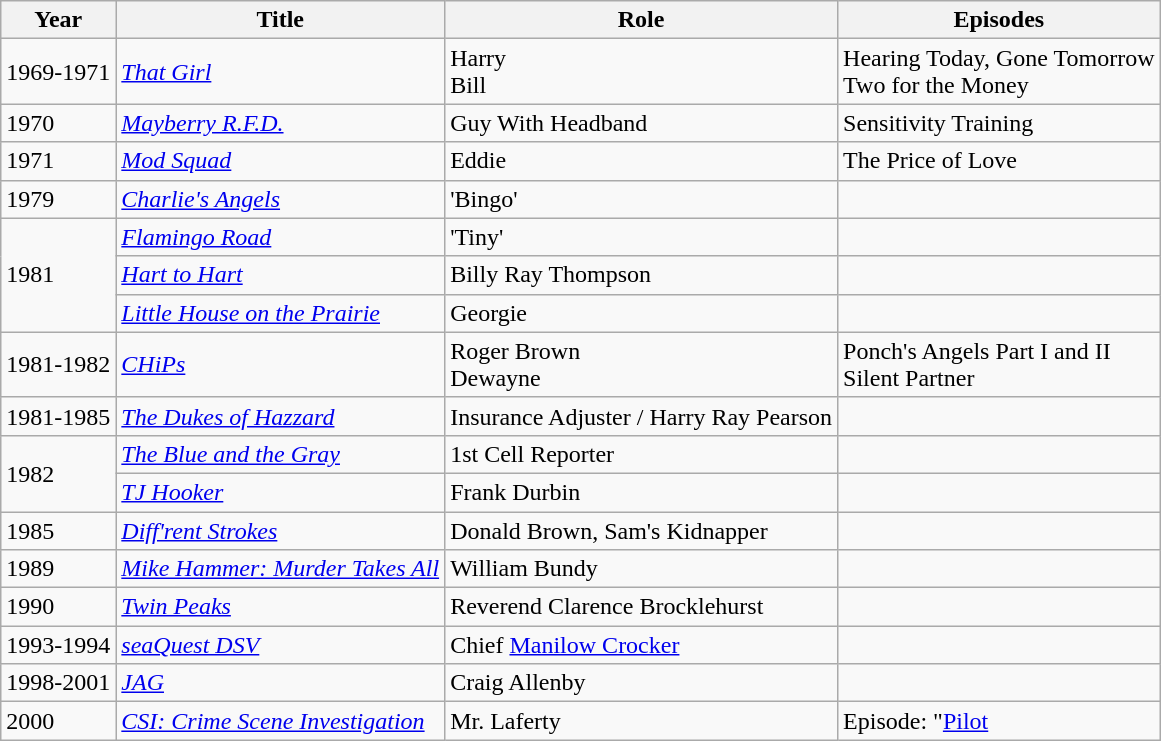<table class="wikitable">
<tr>
<th>Year</th>
<th>Title</th>
<th>Role</th>
<th>Episodes</th>
</tr>
<tr>
<td>1969-1971</td>
<td><em><a href='#'>That Girl</a></em></td>
<td>Harry<br>Bill</td>
<td>Hearing Today, Gone Tomorrow<br>Two for the Money</td>
</tr>
<tr>
<td>1970</td>
<td><em><a href='#'>Mayberry R.F.D.</a></em></td>
<td>Guy With Headband</td>
<td>Sensitivity Training</td>
</tr>
<tr>
<td>1971</td>
<td><em><a href='#'>Mod Squad</a></em></td>
<td>Eddie</td>
<td>The Price of Love</td>
</tr>
<tr>
<td>1979</td>
<td><em><a href='#'>Charlie's Angels</a></em></td>
<td>'Bingo'</td>
<td></td>
</tr>
<tr>
<td rowspan="3">1981</td>
<td><em><a href='#'>Flamingo Road</a></em></td>
<td>'Tiny'</td>
<td></td>
</tr>
<tr>
<td><em><a href='#'>Hart to Hart</a></em></td>
<td>Billy Ray Thompson</td>
<td></td>
</tr>
<tr>
<td><em><a href='#'>Little House on the Prairie</a></em></td>
<td>Georgie</td>
<td></td>
</tr>
<tr>
<td>1981-1982</td>
<td><em><a href='#'>CHiPs</a></em></td>
<td>Roger Brown<br>Dewayne</td>
<td>Ponch's Angels Part I and II<br>Silent Partner</td>
</tr>
<tr>
<td>1981-1985</td>
<td><em><a href='#'>The Dukes of Hazzard</a></em></td>
<td>Insurance Adjuster / Harry Ray Pearson</td>
<td></td>
</tr>
<tr>
<td rowspan="2">1982</td>
<td><em><a href='#'>The Blue and the Gray</a></em></td>
<td>1st Cell Reporter</td>
<td></td>
</tr>
<tr>
<td><em><a href='#'>TJ Hooker</a></em></td>
<td>Frank Durbin</td>
<td></td>
</tr>
<tr>
<td>1985</td>
<td><em><a href='#'>Diff'rent Strokes</a></em></td>
<td>Donald Brown, Sam's Kidnapper</td>
<td></td>
</tr>
<tr>
<td>1989</td>
<td><em><a href='#'>Mike Hammer: Murder Takes All</a></em></td>
<td>William Bundy</td>
<td></td>
</tr>
<tr>
<td>1990</td>
<td><em><a href='#'>Twin Peaks</a></em></td>
<td>Reverend Clarence Brocklehurst</td>
<td></td>
</tr>
<tr>
<td>1993-1994</td>
<td><em><a href='#'>seaQuest DSV</a></em></td>
<td>Chief <a href='#'>Manilow Crocker</a></td>
<td></td>
</tr>
<tr>
<td>1998-2001</td>
<td><em><a href='#'>JAG</a></em></td>
<td>Craig Allenby</td>
<td></td>
</tr>
<tr>
<td>2000</td>
<td><em><a href='#'>CSI: Crime Scene Investigation</a></em></td>
<td>Mr. Laferty</td>
<td>Episode: "<a href='#'>Pilot</a></td>
</tr>
</table>
